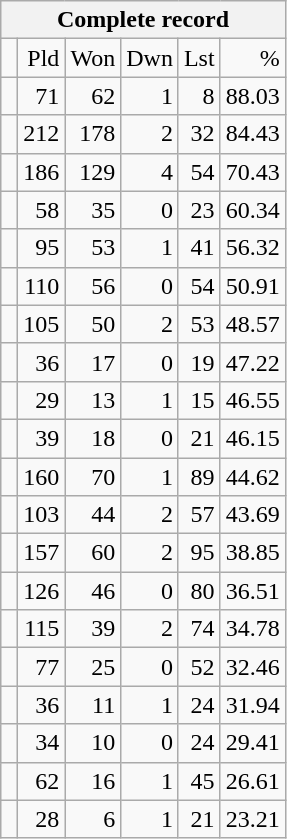<table class="wikitable" style="text-align:right">
<tr>
<th colspan=7>Complete record</th>
</tr>
<tr>
<td style="text-align:left"> </td>
<td>Pld</td>
<td>Won</td>
<td>Dwn</td>
<td>Lst</td>
<td>%</td>
</tr>
<tr>
<td style="text-align:left"></td>
<td>71</td>
<td>62</td>
<td>1</td>
<td>8</td>
<td>88.03</td>
</tr>
<tr>
<td style="text-align:left"></td>
<td>212</td>
<td>178</td>
<td>2</td>
<td>32</td>
<td>84.43</td>
</tr>
<tr>
<td style="text-align:left"></td>
<td>186</td>
<td>129</td>
<td>4</td>
<td>54</td>
<td>70.43</td>
</tr>
<tr>
<td style="text-align:left"></td>
<td>58</td>
<td>35</td>
<td>0</td>
<td>23</td>
<td>60.34</td>
</tr>
<tr>
<td style="text-align:left"></td>
<td>95</td>
<td>53</td>
<td>1</td>
<td>41</td>
<td>56.32</td>
</tr>
<tr>
<td style="text-align:left"></td>
<td>110</td>
<td>56</td>
<td>0</td>
<td>54</td>
<td>50.91</td>
</tr>
<tr>
<td style="text-align:left"></td>
<td>105</td>
<td>50</td>
<td>2</td>
<td>53</td>
<td>48.57</td>
</tr>
<tr>
<td style="text-align:left"></td>
<td>36</td>
<td>17</td>
<td>0</td>
<td>19</td>
<td>47.22</td>
</tr>
<tr>
<td style="text-align:left"></td>
<td>29</td>
<td>13</td>
<td>1</td>
<td>15</td>
<td>46.55</td>
</tr>
<tr>
<td style="text-align:left"></td>
<td>39</td>
<td>18</td>
<td>0</td>
<td>21</td>
<td>46.15</td>
</tr>
<tr>
<td style="text-align:left"></td>
<td>160</td>
<td>70</td>
<td>1</td>
<td>89</td>
<td>44.62</td>
</tr>
<tr>
<td style="text-align:left"></td>
<td>103</td>
<td>44</td>
<td>2</td>
<td>57</td>
<td>43.69</td>
</tr>
<tr>
<td style="text-align:left"></td>
<td>157</td>
<td>60</td>
<td>2</td>
<td>95</td>
<td>38.85</td>
</tr>
<tr>
<td style="text-align:left"></td>
<td>126</td>
<td>46</td>
<td>0</td>
<td>80</td>
<td>36.51</td>
</tr>
<tr>
<td style="text-align:left"></td>
<td>115</td>
<td>39</td>
<td>2</td>
<td>74</td>
<td>34.78</td>
</tr>
<tr>
<td style="text-align:left"></td>
<td>77</td>
<td>25</td>
<td>0</td>
<td>52</td>
<td>32.46</td>
</tr>
<tr>
<td style="text-align:left"></td>
<td>36</td>
<td>11</td>
<td>1</td>
<td>24</td>
<td>31.94</td>
</tr>
<tr>
<td style="text-align:left"></td>
<td>34</td>
<td>10</td>
<td>0</td>
<td>24</td>
<td>29.41</td>
</tr>
<tr>
<td style="text-align:left"></td>
<td>62</td>
<td>16</td>
<td>1</td>
<td>45</td>
<td>26.61</td>
</tr>
<tr>
<td style="text-align:left"></td>
<td>28</td>
<td>6</td>
<td>1</td>
<td>21</td>
<td>23.21</td>
</tr>
</table>
